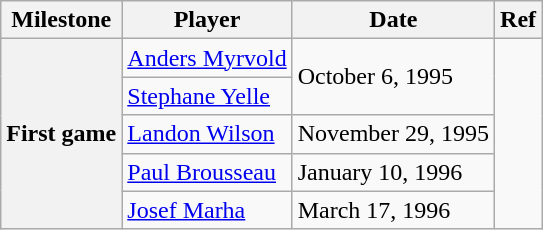<table class="wikitable">
<tr>
<th scope="col">Milestone</th>
<th scope="col">Player</th>
<th scope="col">Date</th>
<th scope="col">Ref</th>
</tr>
<tr>
<th rowspan=5>First game</th>
<td><a href='#'>Anders Myrvold</a></td>
<td rowspan=2>October 6, 1995</td>
<td rowspan=5></td>
</tr>
<tr>
<td><a href='#'>Stephane Yelle</a></td>
</tr>
<tr>
<td><a href='#'>Landon Wilson</a></td>
<td>November 29, 1995</td>
</tr>
<tr>
<td><a href='#'>Paul Brousseau</a></td>
<td>January 10, 1996</td>
</tr>
<tr>
<td><a href='#'>Josef Marha</a></td>
<td>March 17, 1996</td>
</tr>
</table>
